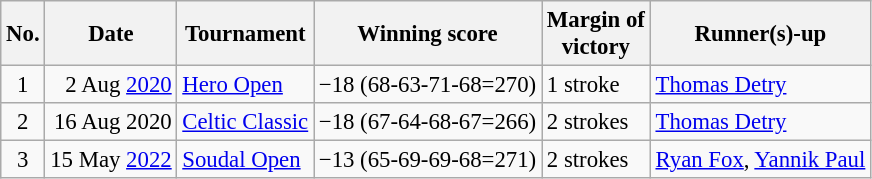<table class="wikitable" style="font-size:95%;">
<tr>
<th>No.</th>
<th>Date</th>
<th>Tournament</th>
<th>Winning score</th>
<th>Margin of<br>victory</th>
<th>Runner(s)-up</th>
</tr>
<tr>
<td align=center>1</td>
<td align=right>2 Aug <a href='#'>2020</a></td>
<td><a href='#'>Hero Open</a></td>
<td>−18 (68-63-71-68=270)</td>
<td>1 stroke</td>
<td> <a href='#'>Thomas Detry</a></td>
</tr>
<tr>
<td align=center>2</td>
<td align=right>16 Aug 2020</td>
<td><a href='#'>Celtic Classic</a></td>
<td>−18 (67-64-68-67=266)</td>
<td>2 strokes</td>
<td> <a href='#'>Thomas Detry</a></td>
</tr>
<tr>
<td align=center>3</td>
<td align=right>15 May <a href='#'>2022</a></td>
<td><a href='#'>Soudal Open</a></td>
<td>−13 (65-69-69-68=271)</td>
<td>2 strokes</td>
<td> <a href='#'>Ryan Fox</a>,  <a href='#'>Yannik Paul</a></td>
</tr>
</table>
